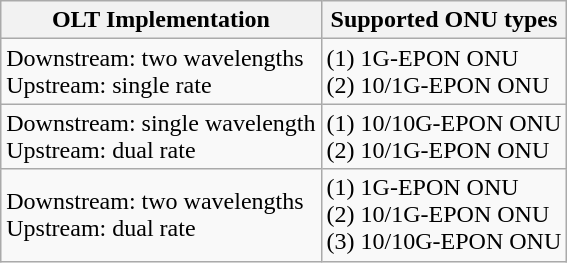<table class="wikitable" border="1">
<tr>
<th>OLT Implementation</th>
<th>Supported ONU types</th>
</tr>
<tr>
<td>Downstream: two wavelengths<br>Upstream: single rate</td>
<td>(1) 1G-EPON ONU<br>(2) 10/1G-EPON ONU</td>
</tr>
<tr>
<td>Downstream: single wavelength<br>Upstream: dual rate</td>
<td>(1) 10/10G-EPON ONU<br>(2) 10/1G-EPON ONU</td>
</tr>
<tr>
<td>Downstream: two wavelengths<br>Upstream: dual rate</td>
<td>(1) 1G-EPON ONU<br>(2) 10/1G-EPON ONU<br>(3) 10/10G-EPON ONU</td>
</tr>
</table>
